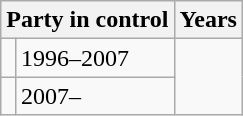<table class="wikitable">
<tr>
<th colspan="2">Party in control</th>
<th>Years</th>
</tr>
<tr>
<td></td>
<td>1996–2007</td>
</tr>
<tr>
<td></td>
<td>2007–</td>
</tr>
</table>
